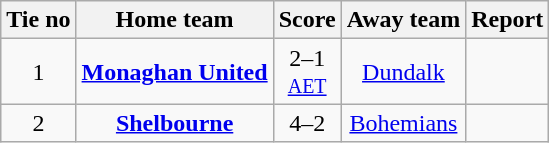<table class="wikitable" style="text-align: center">
<tr>
<th>Tie no</th>
<th>Home team</th>
<th>Score</th>
<th>Away team</th>
<th>Report</th>
</tr>
<tr>
<td>1</td>
<td><strong><a href='#'>Monaghan United</a></strong></td>
<td>2–1 <br> <small><a href='#'>AET</a></small></td>
<td><a href='#'>Dundalk</a></td>
<td></td>
</tr>
<tr>
<td>2</td>
<td><strong><a href='#'>Shelbourne</a></strong></td>
<td>4–2</td>
<td><a href='#'>Bohemians</a></td>
<td></td>
</tr>
</table>
